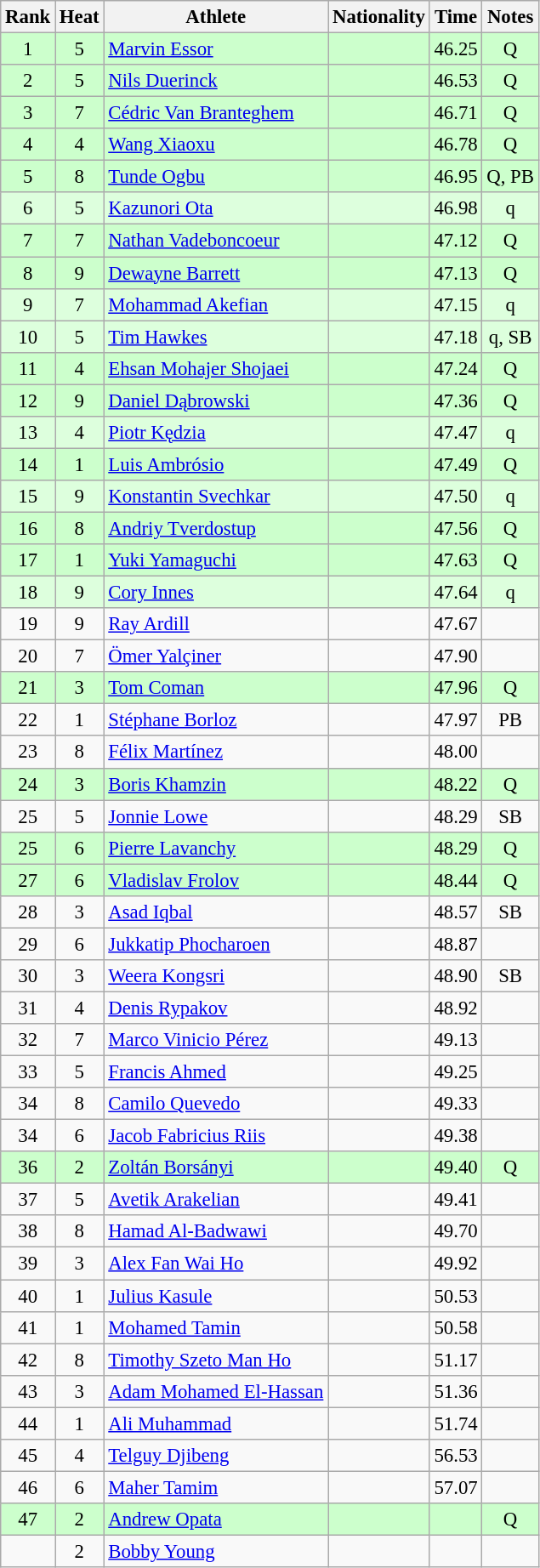<table class="wikitable sortable" style="text-align:center;font-size:95%">
<tr>
<th>Rank</th>
<th>Heat</th>
<th>Athlete</th>
<th>Nationality</th>
<th>Time</th>
<th>Notes</th>
</tr>
<tr bgcolor=ccffcc>
<td>1</td>
<td>5</td>
<td align="left"><a href='#'>Marvin Essor</a></td>
<td align=left></td>
<td>46.25</td>
<td>Q</td>
</tr>
<tr bgcolor=ccffcc>
<td>2</td>
<td>5</td>
<td align="left"><a href='#'>Nils Duerinck</a></td>
<td align=left></td>
<td>46.53</td>
<td>Q</td>
</tr>
<tr bgcolor=ccffcc>
<td>3</td>
<td>7</td>
<td align="left"><a href='#'>Cédric Van Branteghem</a></td>
<td align=left></td>
<td>46.71</td>
<td>Q</td>
</tr>
<tr bgcolor=ccffcc>
<td>4</td>
<td>4</td>
<td align="left"><a href='#'>Wang Xiaoxu</a></td>
<td align=left></td>
<td>46.78</td>
<td>Q</td>
</tr>
<tr bgcolor=ccffcc>
<td>5</td>
<td>8</td>
<td align="left"><a href='#'>Tunde Ogbu</a></td>
<td align=left></td>
<td>46.95</td>
<td>Q, PB</td>
</tr>
<tr bgcolor=ddffdd>
<td>6</td>
<td>5</td>
<td align="left"><a href='#'>Kazunori Ota</a></td>
<td align=left></td>
<td>46.98</td>
<td>q</td>
</tr>
<tr bgcolor=ccffcc>
<td>7</td>
<td>7</td>
<td align="left"><a href='#'>Nathan Vadeboncoeur</a></td>
<td align=left></td>
<td>47.12</td>
<td>Q</td>
</tr>
<tr bgcolor=ccffcc>
<td>8</td>
<td>9</td>
<td align="left"><a href='#'>Dewayne Barrett</a></td>
<td align=left></td>
<td>47.13</td>
<td>Q</td>
</tr>
<tr bgcolor=ddffdd>
<td>9</td>
<td>7</td>
<td align="left"><a href='#'>Mohammad Akefian</a></td>
<td align=left></td>
<td>47.15</td>
<td>q</td>
</tr>
<tr bgcolor=ddffdd>
<td>10</td>
<td>5</td>
<td align="left"><a href='#'>Tim Hawkes</a></td>
<td align=left></td>
<td>47.18</td>
<td>q, SB</td>
</tr>
<tr bgcolor=ccffcc>
<td>11</td>
<td>4</td>
<td align="left"><a href='#'>Ehsan Mohajer Shojaei</a></td>
<td align=left></td>
<td>47.24</td>
<td>Q</td>
</tr>
<tr bgcolor=ccffcc>
<td>12</td>
<td>9</td>
<td align="left"><a href='#'>Daniel Dąbrowski</a></td>
<td align=left></td>
<td>47.36</td>
<td>Q</td>
</tr>
<tr bgcolor=ddffdd>
<td>13</td>
<td>4</td>
<td align="left"><a href='#'>Piotr Kędzia</a></td>
<td align=left></td>
<td>47.47</td>
<td>q</td>
</tr>
<tr bgcolor=ccffcc>
<td>14</td>
<td>1</td>
<td align="left"><a href='#'>Luis Ambrósio</a></td>
<td align=left></td>
<td>47.49</td>
<td>Q</td>
</tr>
<tr bgcolor=ddffdd>
<td>15</td>
<td>9</td>
<td align="left"><a href='#'>Konstantin Svechkar</a></td>
<td align=left></td>
<td>47.50</td>
<td>q</td>
</tr>
<tr bgcolor=ccffcc>
<td>16</td>
<td>8</td>
<td align="left"><a href='#'>Andriy Tverdostup</a></td>
<td align=left></td>
<td>47.56</td>
<td>Q</td>
</tr>
<tr bgcolor=ccffcc>
<td>17</td>
<td>1</td>
<td align="left"><a href='#'>Yuki Yamaguchi</a></td>
<td align=left></td>
<td>47.63</td>
<td>Q</td>
</tr>
<tr bgcolor=ddffdd>
<td>18</td>
<td>9</td>
<td align="left"><a href='#'>Cory Innes</a></td>
<td align=left></td>
<td>47.64</td>
<td>q</td>
</tr>
<tr>
<td>19</td>
<td>9</td>
<td align="left"><a href='#'>Ray Ardill</a></td>
<td align=left></td>
<td>47.67</td>
<td></td>
</tr>
<tr>
<td>20</td>
<td>7</td>
<td align="left"><a href='#'>Ömer Yalçiner</a></td>
<td align=left></td>
<td>47.90</td>
<td></td>
</tr>
<tr bgcolor=ccffcc>
<td>21</td>
<td>3</td>
<td align="left"><a href='#'>Tom Coman</a></td>
<td align=left></td>
<td>47.96</td>
<td>Q</td>
</tr>
<tr>
<td>22</td>
<td>1</td>
<td align="left"><a href='#'>Stéphane Borloz</a></td>
<td align=left></td>
<td>47.97</td>
<td>PB</td>
</tr>
<tr>
<td>23</td>
<td>8</td>
<td align="left"><a href='#'>Félix Martínez</a></td>
<td align=left></td>
<td>48.00</td>
<td></td>
</tr>
<tr bgcolor=ccffcc>
<td>24</td>
<td>3</td>
<td align="left"><a href='#'>Boris Khamzin</a></td>
<td align=left></td>
<td>48.22</td>
<td>Q</td>
</tr>
<tr>
<td>25</td>
<td>5</td>
<td align="left"><a href='#'>Jonnie Lowe</a></td>
<td align=left></td>
<td>48.29</td>
<td>SB</td>
</tr>
<tr bgcolor=ccffcc>
<td>25</td>
<td>6</td>
<td align="left"><a href='#'>Pierre Lavanchy</a></td>
<td align=left></td>
<td>48.29</td>
<td>Q</td>
</tr>
<tr bgcolor=ccffcc>
<td>27</td>
<td>6</td>
<td align="left"><a href='#'>Vladislav Frolov</a></td>
<td align=left></td>
<td>48.44</td>
<td>Q</td>
</tr>
<tr>
<td>28</td>
<td>3</td>
<td align="left"><a href='#'>Asad Iqbal</a></td>
<td align=left></td>
<td>48.57</td>
<td>SB</td>
</tr>
<tr>
<td>29</td>
<td>6</td>
<td align="left"><a href='#'>Jukkatip Phocharoen</a></td>
<td align=left></td>
<td>48.87</td>
<td></td>
</tr>
<tr>
<td>30</td>
<td>3</td>
<td align="left"><a href='#'>Weera Kongsri</a></td>
<td align=left></td>
<td>48.90</td>
<td>SB</td>
</tr>
<tr>
<td>31</td>
<td>4</td>
<td align="left"><a href='#'>Denis Rypakov</a></td>
<td align=left></td>
<td>48.92</td>
<td></td>
</tr>
<tr>
<td>32</td>
<td>7</td>
<td align="left"><a href='#'>Marco Vinicio Pérez</a></td>
<td align=left></td>
<td>49.13</td>
<td></td>
</tr>
<tr>
<td>33</td>
<td>5</td>
<td align="left"><a href='#'>Francis Ahmed</a></td>
<td align=left></td>
<td>49.25</td>
<td></td>
</tr>
<tr>
<td>34</td>
<td>8</td>
<td align="left"><a href='#'>Camilo Quevedo</a></td>
<td align=left></td>
<td>49.33</td>
<td></td>
</tr>
<tr>
<td>34</td>
<td>6</td>
<td align="left"><a href='#'>Jacob Fabricius Riis</a></td>
<td align=left></td>
<td>49.38</td>
<td></td>
</tr>
<tr bgcolor=ccffcc>
<td>36</td>
<td>2</td>
<td align="left"><a href='#'>Zoltán Borsányi</a></td>
<td align=left></td>
<td>49.40</td>
<td>Q</td>
</tr>
<tr>
<td>37</td>
<td>5</td>
<td align="left"><a href='#'>Avetik Arakelian</a></td>
<td align=left></td>
<td>49.41</td>
<td></td>
</tr>
<tr>
<td>38</td>
<td>8</td>
<td align="left"><a href='#'>Hamad Al-Badwawi</a></td>
<td align=left></td>
<td>49.70</td>
<td></td>
</tr>
<tr>
<td>39</td>
<td>3</td>
<td align="left"><a href='#'>Alex Fan Wai Ho</a></td>
<td align=left></td>
<td>49.92</td>
<td></td>
</tr>
<tr>
<td>40</td>
<td>1</td>
<td align="left"><a href='#'>Julius Kasule</a></td>
<td align=left></td>
<td>50.53</td>
<td></td>
</tr>
<tr>
<td>41</td>
<td>1</td>
<td align="left"><a href='#'>Mohamed Tamin</a></td>
<td align=left></td>
<td>50.58</td>
<td></td>
</tr>
<tr>
<td>42</td>
<td>8</td>
<td align="left"><a href='#'>Timothy Szeto Man Ho</a></td>
<td align=left></td>
<td>51.17</td>
<td></td>
</tr>
<tr>
<td>43</td>
<td>3</td>
<td align="left"><a href='#'>Adam Mohamed El-Hassan</a></td>
<td align=left></td>
<td>51.36</td>
<td></td>
</tr>
<tr>
<td>44</td>
<td>1</td>
<td align="left"><a href='#'>Ali Muhammad</a></td>
<td align=left></td>
<td>51.74</td>
<td></td>
</tr>
<tr>
<td>45</td>
<td>4</td>
<td align="left"><a href='#'>Telguy Djibeng</a></td>
<td align=left></td>
<td>56.53</td>
<td></td>
</tr>
<tr>
<td>46</td>
<td>6</td>
<td align="left"><a href='#'>Maher Tamim</a></td>
<td align=left></td>
<td>57.07</td>
<td></td>
</tr>
<tr bgcolor=ccffcc>
<td>47</td>
<td>2</td>
<td align="left"><a href='#'>Andrew Opata</a></td>
<td align=left></td>
<td></td>
<td>Q</td>
</tr>
<tr>
<td></td>
<td>2</td>
<td align="left"><a href='#'>Bobby Young</a></td>
<td align=left></td>
<td></td>
<td></td>
</tr>
</table>
